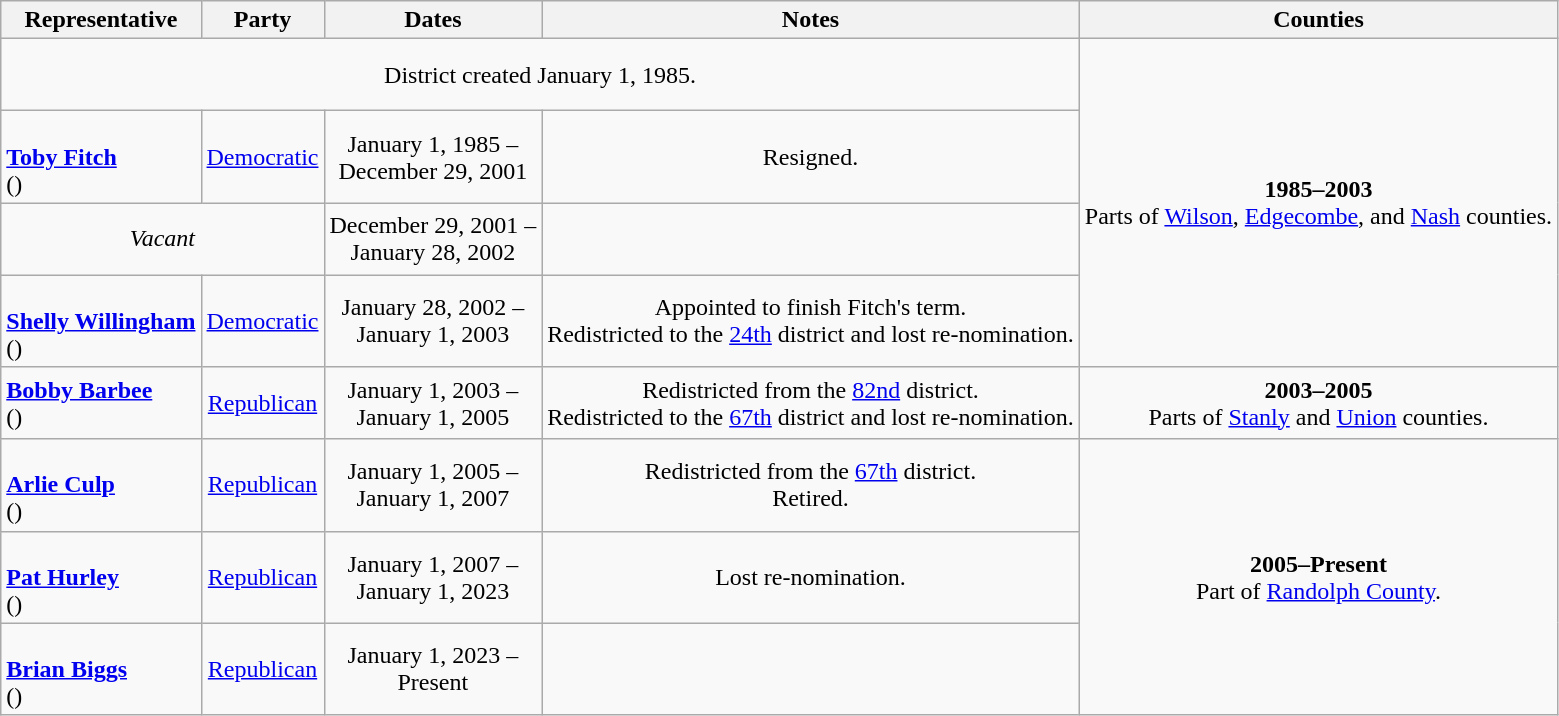<table class=wikitable style="text-align:center">
<tr>
<th>Representative</th>
<th>Party</th>
<th>Dates</th>
<th>Notes</th>
<th>Counties</th>
</tr>
<tr style="height:3em">
<td colspan=4>District created January 1, 1985.</td>
<td rowspan=4><strong>1985–2003</strong> <br> Parts of <a href='#'>Wilson</a>, <a href='#'>Edgecombe</a>, and <a href='#'>Nash</a> counties.</td>
</tr>
<tr style="height:3em">
<td align=left><br><strong><a href='#'>Toby Fitch</a></strong><br>()</td>
<td><a href='#'>Democratic</a></td>
<td nowrap>January 1, 1985 – <br> December 29, 2001</td>
<td>Resigned.</td>
</tr>
<tr style="height:3em">
<td colspan=2><em>Vacant</em></td>
<td nowrap>December 29, 2001 – <br> January 28, 2002</td>
<td></td>
</tr>
<tr style="height:3em">
<td align=left><br><strong><a href='#'>Shelly Willingham</a></strong><br>()</td>
<td><a href='#'>Democratic</a></td>
<td nowrap>January 28, 2002 – <br> January 1, 2003</td>
<td>Appointed to finish Fitch's term. <br> Redistricted to the <a href='#'>24th</a> district and lost re-nomination.</td>
</tr>
<tr style="height:3em">
<td align=left><strong><a href='#'>Bobby Barbee</a></strong><br>()</td>
<td><a href='#'>Republican</a></td>
<td nowrap>January 1, 2003 – <br> January 1, 2005</td>
<td>Redistricted from the <a href='#'>82nd</a> district. <br> Redistricted to the <a href='#'>67th</a> district and lost re-nomination.</td>
<td><strong>2003–2005</strong> <br> Parts of <a href='#'>Stanly</a> and <a href='#'>Union</a> counties.</td>
</tr>
<tr style="height:3em">
<td align=left><br><strong><a href='#'>Arlie Culp</a></strong><br>()</td>
<td><a href='#'>Republican</a></td>
<td nowrap>January 1, 2005 – <br> January 1, 2007</td>
<td>Redistricted from the <a href='#'>67th</a> district. <br> Retired.</td>
<td rowspan=3><strong>2005–Present</strong> <br> Part of <a href='#'>Randolph County</a>.</td>
</tr>
<tr style="height:3em">
<td align=left><br><strong><a href='#'>Pat Hurley</a></strong><br>()</td>
<td><a href='#'>Republican</a></td>
<td nowrap>January 1, 2007 – <br> January 1, 2023</td>
<td>Lost re-nomination.</td>
</tr>
<tr style="height:3em">
<td align=left><br><strong><a href='#'>Brian Biggs</a></strong><br>()</td>
<td><a href='#'>Republican</a></td>
<td nowrap>January 1, 2023 – <br> Present</td>
<td></td>
</tr>
</table>
